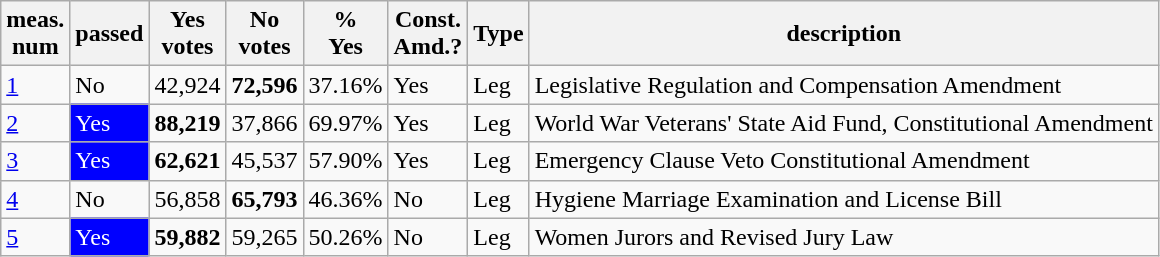<table class="wikitable sortable">
<tr>
<th>meas.<br>num</th>
<th>passed</th>
<th>Yes<br>votes</th>
<th>No<br>votes</th>
<th>%<br>Yes</th>
<th>Const.<br>Amd.?</th>
<th>Type</th>
<th>description</th>
</tr>
<tr>
<td><a href='#'>1</a></td>
<td>No</td>
<td>42,924</td>
<td><strong>72,596</strong></td>
<td>37.16%</td>
<td>Yes</td>
<td>Leg</td>
<td>Legislative Regulation and Compensation Amendment</td>
</tr>
<tr>
<td><a href='#'>2</a></td>
<td style="background:blue;color:white">Yes</td>
<td><strong>88,219</strong></td>
<td>37,866</td>
<td>69.97%</td>
<td>Yes</td>
<td>Leg</td>
<td>World War Veterans' State Aid Fund, Constitutional Amendment</td>
</tr>
<tr>
<td><a href='#'>3</a></td>
<td style="background:blue;color:white">Yes</td>
<td><strong>62,621</strong></td>
<td>45,537</td>
<td>57.90%</td>
<td>Yes</td>
<td>Leg</td>
<td>Emergency Clause Veto Constitutional Amendment</td>
</tr>
<tr>
<td><a href='#'>4</a></td>
<td>No</td>
<td>56,858</td>
<td><strong>65,793</strong></td>
<td>46.36%</td>
<td>No</td>
<td>Leg</td>
<td>Hygiene Marriage Examination and License Bill</td>
</tr>
<tr>
<td><a href='#'>5</a></td>
<td style="background:blue;color:white">Yes</td>
<td><strong>59,882</strong></td>
<td>59,265</td>
<td>50.26%</td>
<td>No</td>
<td>Leg</td>
<td>Women Jurors and Revised Jury Law</td>
</tr>
</table>
